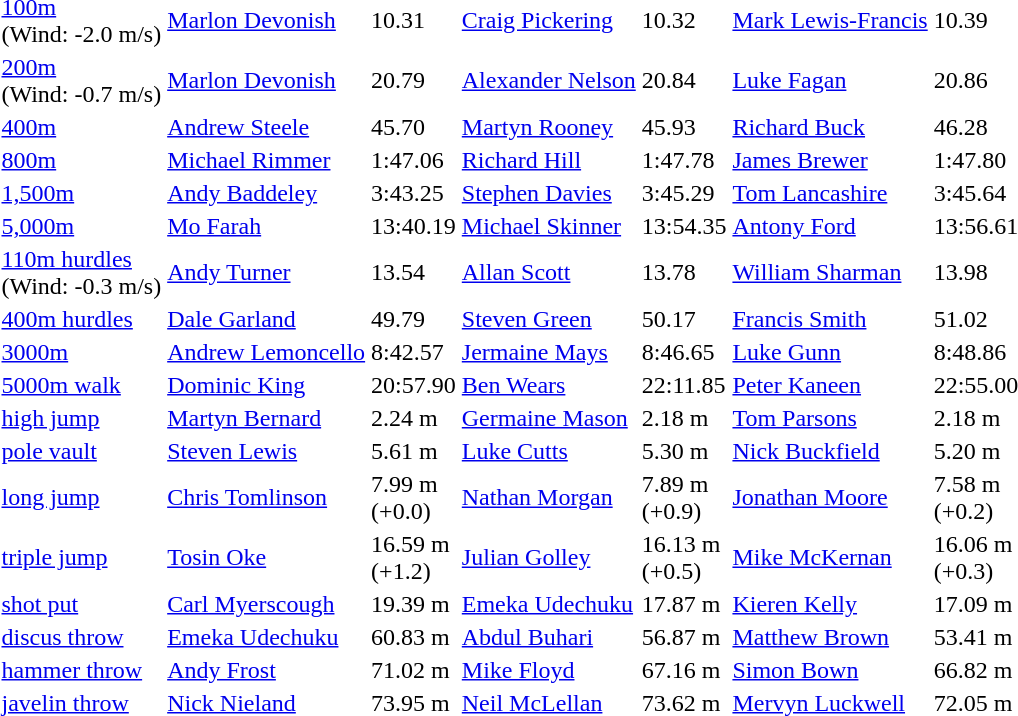<table>
<tr>
<td><a href='#'>100m</a><br>(Wind: -2.0 m/s)</td>
<td><a href='#'>Marlon Devonish</a></td>
<td>10.31</td>
<td><a href='#'>Craig Pickering</a></td>
<td>10.32</td>
<td><a href='#'>Mark Lewis-Francis</a></td>
<td>10.39</td>
</tr>
<tr>
<td><a href='#'>200m</a><br>(Wind: -0.7 m/s)</td>
<td><a href='#'>Marlon Devonish</a></td>
<td>20.79</td>
<td><a href='#'>Alexander Nelson</a></td>
<td>20.84</td>
<td><a href='#'>Luke Fagan</a></td>
<td>20.86</td>
</tr>
<tr>
<td><a href='#'>400m</a></td>
<td><a href='#'>Andrew Steele</a></td>
<td>45.70</td>
<td><a href='#'>Martyn Rooney</a></td>
<td>45.93</td>
<td><a href='#'>Richard Buck</a></td>
<td>46.28</td>
</tr>
<tr>
<td><a href='#'>800m</a></td>
<td><a href='#'>Michael Rimmer</a></td>
<td>1:47.06</td>
<td><a href='#'>Richard Hill</a></td>
<td>1:47.78</td>
<td><a href='#'>James Brewer</a></td>
<td>1:47.80</td>
</tr>
<tr>
<td><a href='#'>1,500m</a></td>
<td><a href='#'>Andy Baddeley</a></td>
<td>3:43.25</td>
<td><a href='#'>Stephen Davies</a></td>
<td>3:45.29</td>
<td><a href='#'>Tom Lancashire</a></td>
<td>3:45.64</td>
</tr>
<tr>
<td><a href='#'>5,000m</a></td>
<td><a href='#'>Mo Farah</a></td>
<td>13:40.19</td>
<td><a href='#'>Michael Skinner</a></td>
<td>13:54.35</td>
<td><a href='#'>Antony Ford</a></td>
<td>13:56.61</td>
</tr>
<tr>
<td><a href='#'>110m hurdles</a><br>(Wind: -0.3 m/s)</td>
<td><a href='#'>Andy Turner</a></td>
<td>13.54</td>
<td> <a href='#'>Allan Scott</a></td>
<td>13.78</td>
<td><a href='#'>William Sharman</a></td>
<td>13.98</td>
</tr>
<tr>
<td><a href='#'>400m hurdles</a></td>
<td><a href='#'>Dale Garland</a></td>
<td>49.79</td>
<td><a href='#'>Steven Green</a></td>
<td>50.17</td>
<td> <a href='#'>Francis Smith</a></td>
<td>51.02</td>
</tr>
<tr>
<td><a href='#'>3000m </a></td>
<td> <a href='#'>Andrew Lemoncello</a></td>
<td>8:42.57</td>
<td><a href='#'>Jermaine Mays</a></td>
<td>8:46.65</td>
<td><a href='#'>Luke Gunn</a></td>
<td>8:48.86</td>
</tr>
<tr>
<td><a href='#'>5000m walk</a></td>
<td><a href='#'>Dominic King</a></td>
<td>20:57.90</td>
<td><a href='#'>Ben Wears</a></td>
<td>22:11.85</td>
<td><a href='#'>Peter Kaneen</a></td>
<td>22:55.00</td>
</tr>
<tr>
<td><a href='#'>high jump</a></td>
<td><a href='#'>Martyn Bernard</a></td>
<td>2.24 m</td>
<td><a href='#'>Germaine Mason</a></td>
<td>2.18 m</td>
<td><a href='#'>Tom Parsons</a></td>
<td>2.18 m</td>
</tr>
<tr>
<td><a href='#'>pole vault</a></td>
<td><a href='#'>Steven Lewis</a></td>
<td>5.61 m</td>
<td><a href='#'>Luke Cutts</a></td>
<td>5.30 m</td>
<td><a href='#'>Nick Buckfield</a></td>
<td>5.20 m</td>
</tr>
<tr>
<td><a href='#'>long jump</a></td>
<td><a href='#'>Chris Tomlinson</a></td>
<td>7.99 m<br>(+0.0)</td>
<td><a href='#'>Nathan Morgan</a></td>
<td>7.89 m<br>(+0.9)</td>
<td><a href='#'>Jonathan Moore</a></td>
<td>7.58 m<br>(+0.2)</td>
</tr>
<tr>
<td><a href='#'>triple jump</a></td>
<td><a href='#'>Tosin Oke</a></td>
<td>16.59 m<br>(+1.2)</td>
<td><a href='#'>Julian Golley</a></td>
<td>16.13 m<br>(+0.5)</td>
<td><a href='#'>Mike McKernan</a></td>
<td>16.06 m<br>(+0.3)</td>
</tr>
<tr>
<td><a href='#'>shot put</a></td>
<td><a href='#'>Carl Myerscough</a></td>
<td>19.39 m</td>
<td><a href='#'>Emeka Udechuku</a></td>
<td>17.87 m</td>
<td><a href='#'>Kieren Kelly</a></td>
<td>17.09 m</td>
</tr>
<tr>
<td><a href='#'>discus throw</a></td>
<td><a href='#'>Emeka Udechuku</a></td>
<td>60.83 m</td>
<td><a href='#'>Abdul Buhari</a></td>
<td>56.87 m</td>
<td><a href='#'>Matthew Brown</a></td>
<td>53.41 m</td>
</tr>
<tr>
<td><a href='#'>hammer throw</a></td>
<td><a href='#'>Andy Frost</a></td>
<td>71.02 m</td>
<td><a href='#'>Mike Floyd</a></td>
<td>67.16 m</td>
<td><a href='#'>Simon Bown</a></td>
<td>66.82 m</td>
</tr>
<tr>
<td><a href='#'>javelin throw</a></td>
<td><a href='#'>Nick Nieland</a></td>
<td>73.95 m</td>
<td><a href='#'>Neil McLellan</a></td>
<td>73.62 m</td>
<td><a href='#'>Mervyn Luckwell</a></td>
<td>72.05 m</td>
</tr>
</table>
